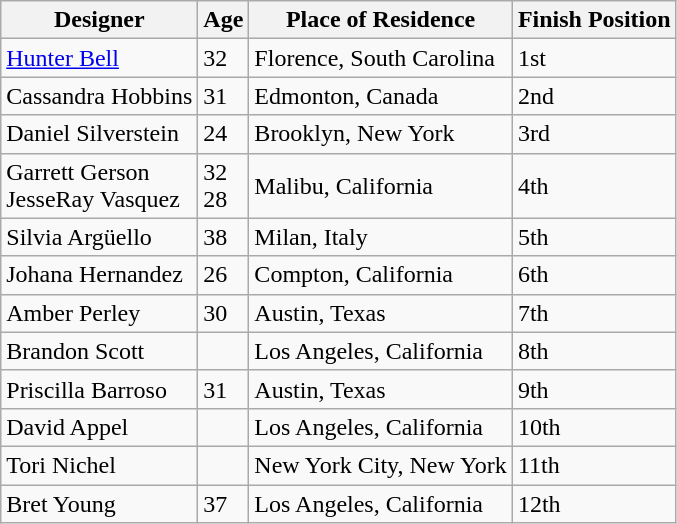<table class="wikitable">
<tr>
<th>Designer</th>
<th>Age</th>
<th>Place of Residence</th>
<th>Finish Position</th>
</tr>
<tr>
<td><a href='#'>Hunter Bell</a></td>
<td>32</td>
<td>Florence, South Carolina</td>
<td>1st</td>
</tr>
<tr>
<td>Cassandra Hobbins</td>
<td>31</td>
<td>Edmonton, Canada</td>
<td>2nd</td>
</tr>
<tr>
<td>Daniel Silverstein</td>
<td>24</td>
<td>Brooklyn, New York</td>
<td>3rd</td>
</tr>
<tr>
<td>Garrett Gerson<br>JesseRay Vasquez</td>
<td>32<br>28</td>
<td>Malibu, California</td>
<td>4th</td>
</tr>
<tr>
<td>Silvia Argüello</td>
<td>38</td>
<td>Milan, Italy</td>
<td>5th</td>
</tr>
<tr>
<td>Johana Hernandez</td>
<td>26</td>
<td>Compton, California</td>
<td>6th</td>
</tr>
<tr>
<td>Amber Perley</td>
<td>30</td>
<td>Austin, Texas</td>
<td>7th</td>
</tr>
<tr>
<td>Brandon Scott</td>
<td></td>
<td>Los Angeles, California</td>
<td>8th</td>
</tr>
<tr>
<td>Priscilla Barroso</td>
<td>31</td>
<td>Austin, Texas</td>
<td>9th</td>
</tr>
<tr>
<td>David Appel</td>
<td></td>
<td>Los Angeles, California</td>
<td>10th</td>
</tr>
<tr>
<td>Tori Nichel</td>
<td></td>
<td>New York City, New York</td>
<td>11th</td>
</tr>
<tr>
<td>Bret Young</td>
<td>37</td>
<td>Los Angeles, California</td>
<td>12th</td>
</tr>
</table>
